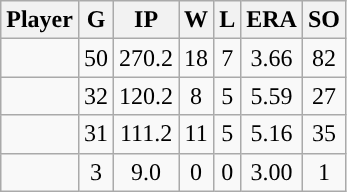<table class="wikitable sortable" style="text-align:center;">
<tr>
<th>Player</th>
<th>G</th>
<th>IP</th>
<th>W</th>
<th>L</th>
<th>ERA</th>
<th>SO</th>
</tr>
<tr>
<td></td>
<td>50</td>
<td>270.2</td>
<td>18</td>
<td>7</td>
<td>3.66</td>
<td>82</td>
</tr>
<tr>
<td></td>
<td>32</td>
<td>120.2</td>
<td>8</td>
<td>5</td>
<td>5.59</td>
<td>27</td>
</tr>
<tr>
<td></td>
<td>31</td>
<td>111.2</td>
<td>11</td>
<td>5</td>
<td>5.16</td>
<td>35</td>
</tr>
<tr>
<td></td>
<td>3</td>
<td>9.0</td>
<td>0</td>
<td>0</td>
<td>3.00</td>
<td>1</td>
</tr>
</table>
